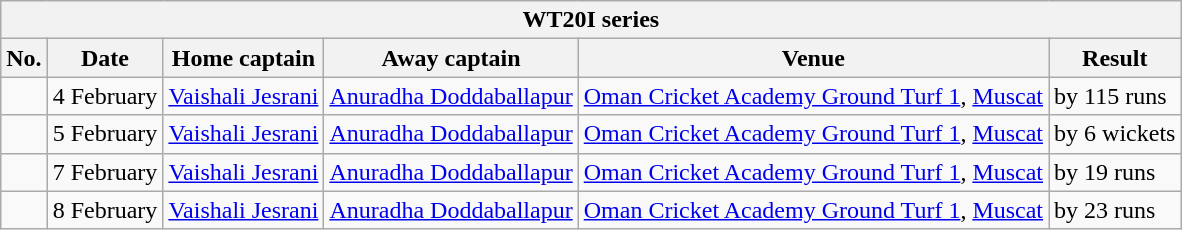<table class="wikitable">
<tr>
<th colspan="8">WT20I series</th>
</tr>
<tr>
<th>No.</th>
<th>Date</th>
<th>Home captain</th>
<th>Away captain</th>
<th>Venue</th>
<th>Result</th>
</tr>
<tr>
<td></td>
<td>4 February</td>
<td><a href='#'>Vaishali Jesrani</a></td>
<td><a href='#'>Anuradha Doddaballapur</a></td>
<td><a href='#'>Oman Cricket Academy Ground Turf 1</a>, <a href='#'>Muscat</a></td>
<td> by 115 runs</td>
</tr>
<tr>
<td></td>
<td>5 February</td>
<td><a href='#'>Vaishali Jesrani</a></td>
<td><a href='#'>Anuradha Doddaballapur</a></td>
<td><a href='#'>Oman Cricket Academy Ground Turf 1</a>, <a href='#'>Muscat</a></td>
<td> by 6 wickets</td>
</tr>
<tr>
<td></td>
<td>7 February</td>
<td><a href='#'>Vaishali Jesrani</a></td>
<td><a href='#'>Anuradha Doddaballapur</a></td>
<td><a href='#'>Oman Cricket Academy Ground Turf 1</a>, <a href='#'>Muscat</a></td>
<td> by 19 runs</td>
</tr>
<tr>
<td></td>
<td>8 February</td>
<td><a href='#'>Vaishali Jesrani</a></td>
<td><a href='#'>Anuradha Doddaballapur</a></td>
<td><a href='#'>Oman Cricket Academy Ground Turf 1</a>, <a href='#'>Muscat</a></td>
<td> by 23 runs</td>
</tr>
</table>
